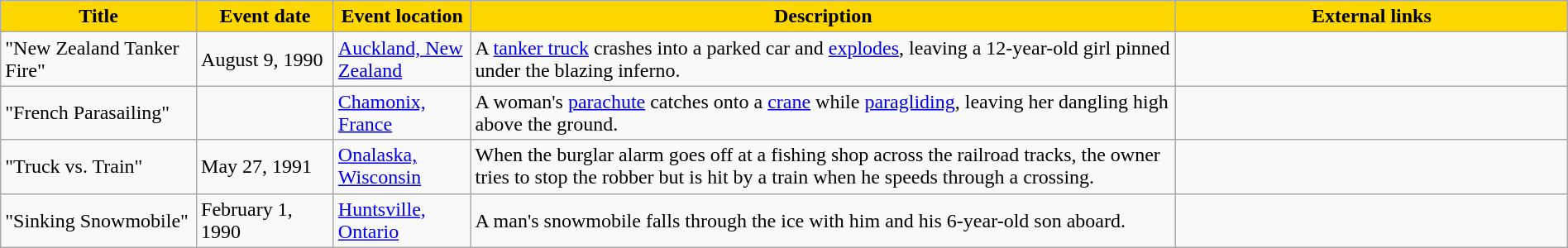<table class="wikitable" style="width: 100%;">
<tr>
<th style="background: #FFD700; color: #000000; width: 10%;">Title</th>
<th style="background: #FFD700; color: #000000; width: 7%;">Event date</th>
<th style="background: #FFD700; color: #000000; width: 7%;">Event location</th>
<th style="background: #FFD700; color: #000000; width: 36%;">Description</th>
<th style="background: #FFD700; color: #000000; width: 20%;">External links</th>
</tr>
<tr>
<td>"New Zealand Tanker Fire"</td>
<td>August 9, 1990</td>
<td><a href='#'>Auckland, New Zealand</a></td>
<td>A <a href='#'>tanker truck</a> crashes into a parked car and <a href='#'>explodes</a>, leaving a 12-year-old girl pinned under the blazing inferno.</td>
<td class="mw-collapsible mw-collapsed" data-expandtext="Show" data-collapsetext="Hide" style="float: left; border: none;"><br><br></td>
</tr>
<tr>
<td>"French Parasailing"</td>
<td></td>
<td><a href='#'>Chamonix, France</a></td>
<td>A woman's <a href='#'>parachute</a> catches onto a <a href='#'>crane</a> while <a href='#'>paragliding</a>, leaving her dangling high above the ground.</td>
<td></td>
</tr>
<tr>
<td>"Truck vs. Train"</td>
<td>May 27, 1991</td>
<td><a href='#'>Onalaska, Wisconsin</a></td>
<td>When the burglar alarm goes off at a fishing shop across the railroad tracks, the owner tries to stop the robber but is hit by a train when he speeds through a crossing.</td>
<td></td>
</tr>
<tr>
<td>"Sinking Snowmobile"</td>
<td>February 1, 1990</td>
<td><a href='#'>Huntsville, Ontario</a></td>
<td>A man's snowmobile falls through the ice with him and his 6-year-old son aboard.</td>
<td></td>
</tr>
</table>
